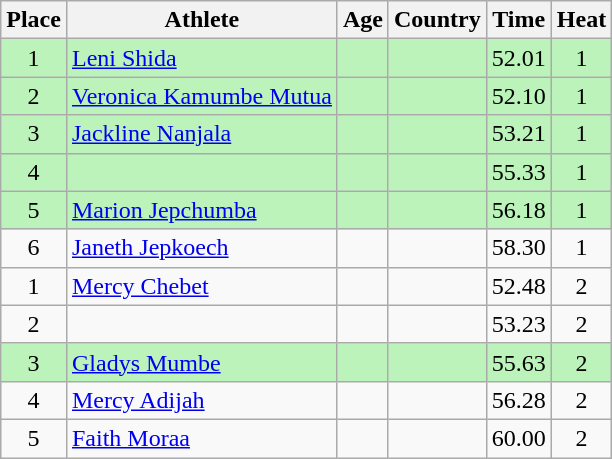<table class="wikitable mw-datatable sortable">
<tr>
<th>Place</th>
<th>Athlete</th>
<th>Age</th>
<th>Country</th>
<th>Time</th>
<th>Heat</th>
</tr>
<tr bgcolor=#bbf3bb>
<td align=center>1</td>
<td><a href='#'>Leni Shida</a></td>
<td></td>
<td></td>
<td>52.01</td>
<td align=center>1</td>
</tr>
<tr bgcolor=#bbf3bb>
<td align=center>2</td>
<td><a href='#'>Veronica Kamumbe Mutua</a></td>
<td></td>
<td></td>
<td>52.10</td>
<td align=center>1</td>
</tr>
<tr bgcolor=#bbf3bb>
<td align=center>3</td>
<td><a href='#'>Jackline Nanjala</a></td>
<td></td>
<td></td>
<td>53.21</td>
<td align=center>1</td>
</tr>
<tr bgcolor=#bbf3bb>
<td align=center>4</td>
<td></td>
<td></td>
<td></td>
<td>55.33</td>
<td align=center>1</td>
</tr>
<tr bgcolor=#bbf3bb>
<td align=center>5</td>
<td><a href='#'>Marion Jepchumba</a></td>
<td></td>
<td></td>
<td>56.18</td>
<td align=center>1</td>
</tr>
<tr>
<td align=center>6</td>
<td><a href='#'>Janeth Jepkoech</a></td>
<td></td>
<td></td>
<td>58.30</td>
<td align=center>1</td>
</tr>
<tr>
<td align=center>1</td>
<td><a href='#'>Mercy Chebet</a></td>
<td></td>
<td></td>
<td>52.48</td>
<td align=center>2</td>
</tr>
<tr>
<td align=center>2</td>
<td></td>
<td></td>
<td></td>
<td>53.23</td>
<td align=center>2</td>
</tr>
<tr bgcolor=#bbf3bb>
<td align=center>3</td>
<td><a href='#'>Gladys Mumbe</a></td>
<td></td>
<td></td>
<td>55.63</td>
<td align=center>2</td>
</tr>
<tr>
<td align=center>4</td>
<td><a href='#'>Mercy Adijah</a></td>
<td></td>
<td></td>
<td>56.28</td>
<td align=center>2</td>
</tr>
<tr>
<td align=center>5</td>
<td><a href='#'>Faith Moraa</a></td>
<td></td>
<td></td>
<td>60.00</td>
<td align=center>2</td>
</tr>
</table>
